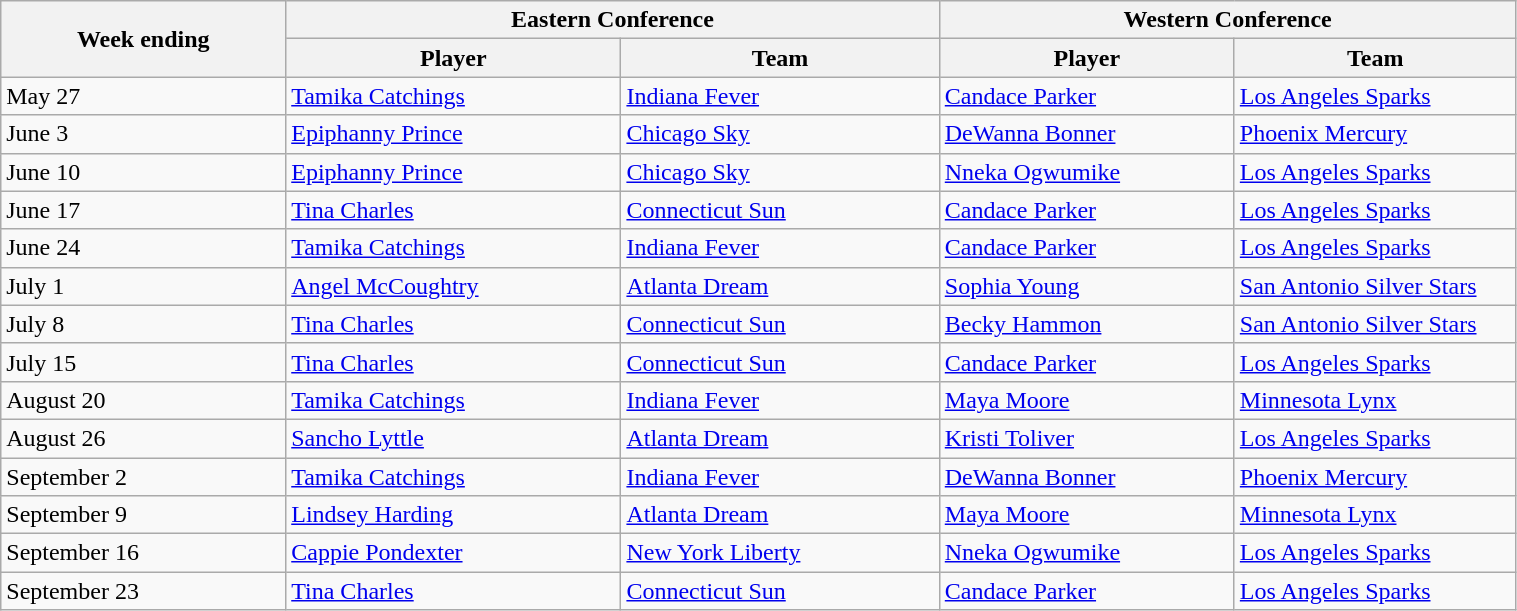<table class="wikitable" style="width: 80%">
<tr>
<th rowspan=2 width=60>Week ending</th>
<th colspan=2 width=120>Eastern Conference</th>
<th colspan=2 width=120>Western Conference</th>
</tr>
<tr>
<th width=60>Player</th>
<th width=60>Team</th>
<th width=60>Player</th>
<th width=60>Team</th>
</tr>
<tr>
<td>May 27</td>
<td><a href='#'>Tamika Catchings</a></td>
<td><a href='#'>Indiana Fever</a></td>
<td><a href='#'>Candace Parker</a></td>
<td><a href='#'>Los Angeles Sparks</a></td>
</tr>
<tr>
<td>June 3</td>
<td><a href='#'>Epiphanny Prince</a></td>
<td><a href='#'>Chicago Sky</a></td>
<td><a href='#'>DeWanna Bonner</a></td>
<td><a href='#'>Phoenix Mercury</a></td>
</tr>
<tr>
<td>June 10</td>
<td><a href='#'>Epiphanny Prince</a></td>
<td><a href='#'>Chicago Sky</a></td>
<td><a href='#'>Nneka Ogwumike</a></td>
<td><a href='#'>Los Angeles Sparks</a></td>
</tr>
<tr>
<td>June 17</td>
<td><a href='#'>Tina Charles</a></td>
<td><a href='#'>Connecticut Sun</a></td>
<td><a href='#'>Candace Parker</a></td>
<td><a href='#'>Los Angeles Sparks</a></td>
</tr>
<tr>
<td>June 24</td>
<td><a href='#'>Tamika Catchings</a></td>
<td><a href='#'>Indiana Fever</a></td>
<td><a href='#'>Candace Parker</a></td>
<td><a href='#'>Los Angeles Sparks</a></td>
</tr>
<tr>
<td>July 1</td>
<td><a href='#'>Angel McCoughtry</a></td>
<td><a href='#'>Atlanta Dream</a></td>
<td><a href='#'>Sophia Young</a></td>
<td><a href='#'>San Antonio Silver Stars</a></td>
</tr>
<tr>
<td>July 8</td>
<td><a href='#'>Tina Charles</a></td>
<td><a href='#'>Connecticut Sun</a></td>
<td><a href='#'>Becky Hammon</a></td>
<td><a href='#'>San Antonio Silver Stars</a></td>
</tr>
<tr>
<td>July 15</td>
<td><a href='#'>Tina Charles</a></td>
<td><a href='#'>Connecticut Sun</a></td>
<td><a href='#'>Candace Parker</a></td>
<td><a href='#'>Los Angeles Sparks</a></td>
</tr>
<tr>
<td>August 20</td>
<td><a href='#'>Tamika Catchings</a></td>
<td><a href='#'>Indiana Fever</a></td>
<td><a href='#'>Maya Moore</a></td>
<td><a href='#'>Minnesota Lynx</a></td>
</tr>
<tr>
<td>August 26</td>
<td><a href='#'>Sancho Lyttle</a></td>
<td><a href='#'>Atlanta Dream</a></td>
<td><a href='#'>Kristi Toliver</a></td>
<td><a href='#'>Los Angeles Sparks</a></td>
</tr>
<tr>
<td>September 2</td>
<td><a href='#'>Tamika Catchings</a></td>
<td><a href='#'>Indiana Fever</a></td>
<td><a href='#'>DeWanna Bonner</a></td>
<td><a href='#'>Phoenix Mercury</a></td>
</tr>
<tr>
<td>September 9</td>
<td><a href='#'>Lindsey Harding</a></td>
<td><a href='#'>Atlanta Dream</a></td>
<td><a href='#'>Maya Moore</a></td>
<td><a href='#'>Minnesota Lynx</a></td>
</tr>
<tr>
<td>September 16</td>
<td><a href='#'>Cappie Pondexter</a></td>
<td><a href='#'>New York Liberty</a></td>
<td><a href='#'>Nneka Ogwumike</a></td>
<td><a href='#'>Los Angeles Sparks</a></td>
</tr>
<tr>
<td>September 23</td>
<td><a href='#'>Tina Charles</a></td>
<td><a href='#'>Connecticut Sun</a></td>
<td><a href='#'>Candace Parker</a></td>
<td><a href='#'>Los Angeles Sparks</a></td>
</tr>
</table>
